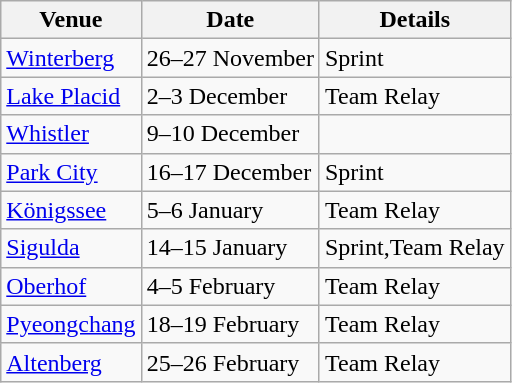<table class= wikitable>
<tr>
<th>Venue</th>
<th>Date</th>
<th>Details</th>
</tr>
<tr>
<td> <a href='#'>Winterberg</a></td>
<td>26–27 November</td>
<td>Sprint</td>
</tr>
<tr>
<td> <a href='#'>Lake Placid</a></td>
<td>2–3 December</td>
<td>Team Relay</td>
</tr>
<tr>
<td> <a href='#'>Whistler</a></td>
<td>9–10 December</td>
<td></td>
</tr>
<tr>
<td> <a href='#'>Park City</a></td>
<td>16–17 December</td>
<td>Sprint</td>
</tr>
<tr>
<td> <a href='#'>Königssee</a></td>
<td>5–6 January</td>
<td>Team Relay</td>
</tr>
<tr>
<td> <a href='#'>Sigulda</a></td>
<td>14–15 January</td>
<td>Sprint,Team Relay</td>
</tr>
<tr>
<td> <a href='#'>Oberhof</a></td>
<td>4–5 February</td>
<td>Team Relay</td>
</tr>
<tr>
<td> <a href='#'>Pyeongchang</a></td>
<td>18–19 February</td>
<td>Team Relay</td>
</tr>
<tr>
<td> <a href='#'>Altenberg</a></td>
<td>25–26 February</td>
<td>Team Relay</td>
</tr>
</table>
